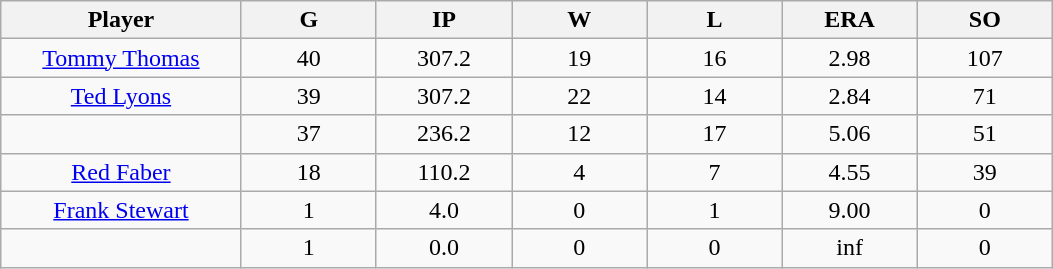<table class="wikitable sortable">
<tr>
<th bgcolor="#DDDDFF" width="16%">Player</th>
<th bgcolor="#DDDDFF" width="9%">G</th>
<th bgcolor="#DDDDFF" width="9%">IP</th>
<th bgcolor="#DDDDFF" width="9%">W</th>
<th bgcolor="#DDDDFF" width="9%">L</th>
<th bgcolor="#DDDDFF" width="9%">ERA</th>
<th bgcolor="#DDDDFF" width="9%">SO</th>
</tr>
<tr align="center">
<td><a href='#'>Tommy Thomas</a></td>
<td>40</td>
<td>307.2</td>
<td>19</td>
<td>16</td>
<td>2.98</td>
<td>107</td>
</tr>
<tr align="center">
<td><a href='#'>Ted Lyons</a></td>
<td>39</td>
<td>307.2</td>
<td>22</td>
<td>14</td>
<td>2.84</td>
<td>71</td>
</tr>
<tr align="center">
<td></td>
<td>37</td>
<td>236.2</td>
<td>12</td>
<td>17</td>
<td>5.06</td>
<td>51</td>
</tr>
<tr align="center">
<td><a href='#'>Red Faber</a></td>
<td>18</td>
<td>110.2</td>
<td>4</td>
<td>7</td>
<td>4.55</td>
<td>39</td>
</tr>
<tr align="center">
<td><a href='#'>Frank Stewart</a></td>
<td>1</td>
<td>4.0</td>
<td>0</td>
<td>1</td>
<td>9.00</td>
<td>0</td>
</tr>
<tr align="center">
<td></td>
<td>1</td>
<td>0.0</td>
<td>0</td>
<td>0</td>
<td>inf</td>
<td>0</td>
</tr>
</table>
